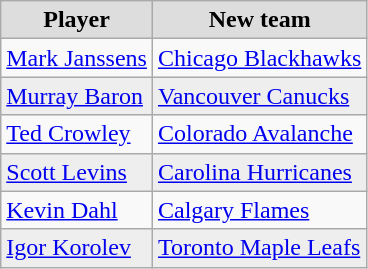<table class="wikitable">
<tr align="center"  bgcolor="#dddddd">
<td><strong>Player</strong></td>
<td><strong>New team</strong></td>
</tr>
<tr>
<td><a href='#'>Mark Janssens</a></td>
<td><a href='#'>Chicago Blackhawks</a></td>
</tr>
<tr bgcolor="#eeeeee">
<td><a href='#'>Murray Baron</a></td>
<td><a href='#'>Vancouver Canucks</a></td>
</tr>
<tr>
<td><a href='#'>Ted Crowley</a></td>
<td><a href='#'>Colorado Avalanche</a></td>
</tr>
<tr bgcolor="#eeeeee">
<td><a href='#'>Scott Levins</a></td>
<td><a href='#'>Carolina Hurricanes</a></td>
</tr>
<tr>
<td><a href='#'>Kevin Dahl</a></td>
<td><a href='#'>Calgary Flames</a></td>
</tr>
<tr bgcolor="#eeeeee">
<td><a href='#'>Igor Korolev</a></td>
<td><a href='#'>Toronto Maple Leafs</a></td>
</tr>
</table>
